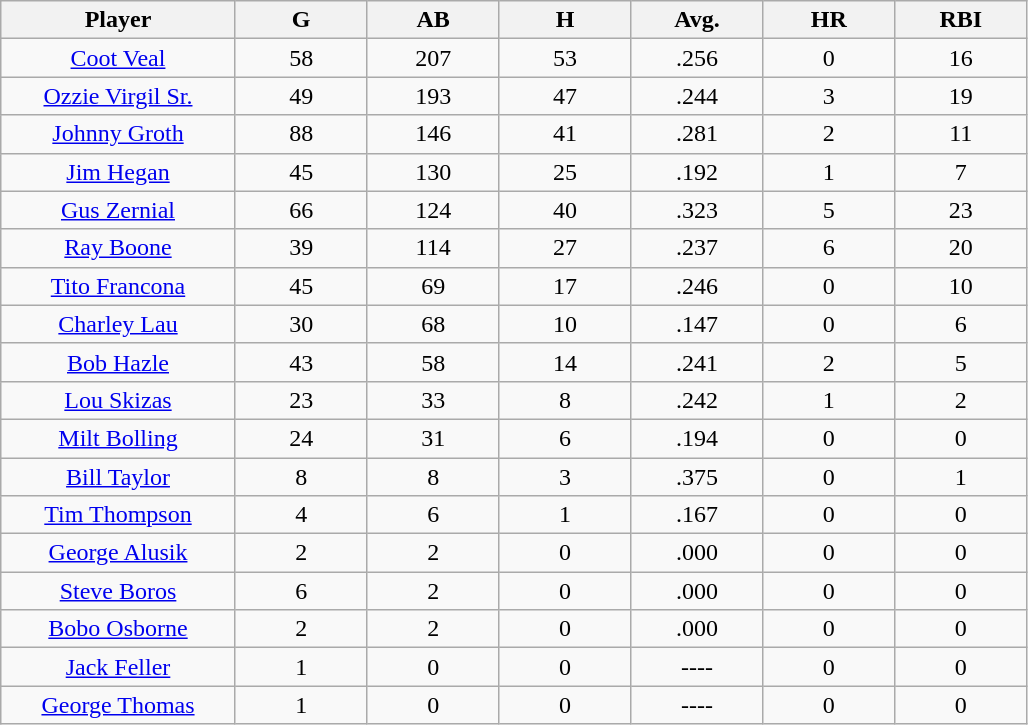<table class="wikitable sortable">
<tr>
<th bgcolor="#DDDDFF" width="16%">Player</th>
<th bgcolor="#DDDDFF" width="9%">G</th>
<th bgcolor="#DDDDFF" width="9%">AB</th>
<th bgcolor="#DDDDFF" width="9%">H</th>
<th bgcolor="#DDDDFF" width="9%">Avg.</th>
<th bgcolor="#DDDDFF" width="9%">HR</th>
<th bgcolor="#DDDDFF" width="9%">RBI</th>
</tr>
<tr align="center">
<td><a href='#'>Coot Veal</a></td>
<td>58</td>
<td>207</td>
<td>53</td>
<td>.256</td>
<td>0</td>
<td>16</td>
</tr>
<tr align=center>
<td><a href='#'>Ozzie Virgil Sr.</a></td>
<td>49</td>
<td>193</td>
<td>47</td>
<td>.244</td>
<td>3</td>
<td>19</td>
</tr>
<tr align=center>
<td><a href='#'>Johnny Groth</a></td>
<td>88</td>
<td>146</td>
<td>41</td>
<td>.281</td>
<td>2</td>
<td>11</td>
</tr>
<tr align=center>
<td><a href='#'>Jim Hegan</a></td>
<td>45</td>
<td>130</td>
<td>25</td>
<td>.192</td>
<td>1</td>
<td>7</td>
</tr>
<tr align=center>
<td><a href='#'>Gus Zernial</a></td>
<td>66</td>
<td>124</td>
<td>40</td>
<td>.323</td>
<td>5</td>
<td>23</td>
</tr>
<tr align=center>
<td><a href='#'>Ray Boone</a></td>
<td>39</td>
<td>114</td>
<td>27</td>
<td>.237</td>
<td>6</td>
<td>20</td>
</tr>
<tr align=center>
<td><a href='#'>Tito Francona</a></td>
<td>45</td>
<td>69</td>
<td>17</td>
<td>.246</td>
<td>0</td>
<td>10</td>
</tr>
<tr align=center>
<td><a href='#'>Charley Lau</a></td>
<td>30</td>
<td>68</td>
<td>10</td>
<td>.147</td>
<td>0</td>
<td>6</td>
</tr>
<tr align=center>
<td><a href='#'>Bob Hazle</a></td>
<td>43</td>
<td>58</td>
<td>14</td>
<td>.241</td>
<td>2</td>
<td>5</td>
</tr>
<tr align=center>
<td><a href='#'>Lou Skizas</a></td>
<td>23</td>
<td>33</td>
<td>8</td>
<td>.242</td>
<td>1</td>
<td>2</td>
</tr>
<tr align=center>
<td><a href='#'>Milt Bolling</a></td>
<td>24</td>
<td>31</td>
<td>6</td>
<td>.194</td>
<td>0</td>
<td>0</td>
</tr>
<tr align=center>
<td><a href='#'>Bill Taylor</a></td>
<td>8</td>
<td>8</td>
<td>3</td>
<td>.375</td>
<td>0</td>
<td>1</td>
</tr>
<tr align=center>
<td><a href='#'>Tim Thompson</a></td>
<td>4</td>
<td>6</td>
<td>1</td>
<td>.167</td>
<td>0</td>
<td>0</td>
</tr>
<tr align=center>
<td><a href='#'>George Alusik</a></td>
<td>2</td>
<td>2</td>
<td>0</td>
<td>.000</td>
<td>0</td>
<td>0</td>
</tr>
<tr align=center>
<td><a href='#'>Steve Boros</a></td>
<td>6</td>
<td>2</td>
<td>0</td>
<td>.000</td>
<td>0</td>
<td>0</td>
</tr>
<tr align=center>
<td><a href='#'>Bobo Osborne</a></td>
<td>2</td>
<td>2</td>
<td>0</td>
<td>.000</td>
<td>0</td>
<td>0</td>
</tr>
<tr align=center>
<td><a href='#'>Jack Feller</a></td>
<td>1</td>
<td>0</td>
<td>0</td>
<td>----</td>
<td>0</td>
<td>0</td>
</tr>
<tr align=center>
<td><a href='#'>George Thomas</a></td>
<td>1</td>
<td>0</td>
<td>0</td>
<td>----</td>
<td>0</td>
<td>0</td>
</tr>
</table>
